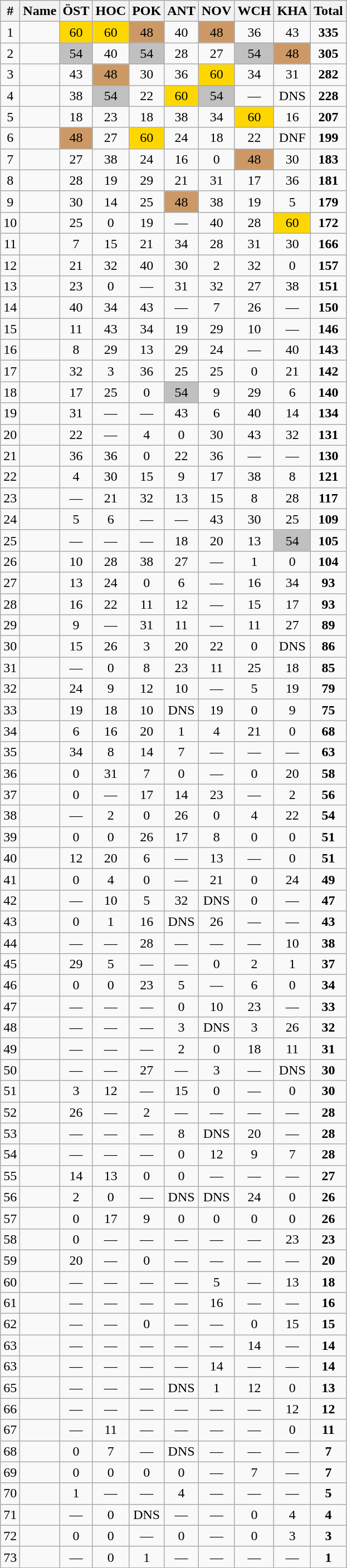<table class="wikitable sortable" style="text-align:center;">
<tr>
<th>#</th>
<th>Name</th>
<th>ÖST</th>
<th>HOC</th>
<th>POK</th>
<th>ANT</th>
<th>NOV</th>
<th>WCH</th>
<th>KHA</th>
<th>Total</th>
</tr>
<tr>
<td>1</td>
<td align="left"></td>
<td bgcolor="gold">60</td>
<td bgcolor="gold">60</td>
<td bgcolor="CC9966">48</td>
<td>40</td>
<td bgcolor="CC9966">48</td>
<td>36</td>
<td>43</td>
<td><strong>335</strong></td>
</tr>
<tr>
<td>2</td>
<td align="left"></td>
<td bgcolor="silver">54</td>
<td>40</td>
<td bgcolor="silver">54</td>
<td>28</td>
<td>27</td>
<td bgcolor="silver">54</td>
<td bgcolor="CC9966">48</td>
<td><strong>305</strong></td>
</tr>
<tr>
<td>3</td>
<td align="left"></td>
<td>43</td>
<td bgcolor="CC9966">48</td>
<td>30</td>
<td>36</td>
<td bgcolor="gold">60</td>
<td>34</td>
<td>31</td>
<td><strong>282</strong></td>
</tr>
<tr>
<td>4</td>
<td align="left"></td>
<td>38</td>
<td bgcolor="silver">54</td>
<td>22</td>
<td bgcolor="gold">60</td>
<td bgcolor="silver">54</td>
<td>—</td>
<td>DNS</td>
<td><strong>228</strong></td>
</tr>
<tr>
<td>5</td>
<td align="left"></td>
<td>18</td>
<td>23</td>
<td>18</td>
<td>38</td>
<td>34</td>
<td bgcolor="gold">60</td>
<td>16</td>
<td><strong>207</strong></td>
</tr>
<tr>
<td>6</td>
<td align="left"></td>
<td bgcolor="CC9966">48</td>
<td>27</td>
<td bgcolor="gold">60</td>
<td>24</td>
<td>18</td>
<td>22</td>
<td>DNF</td>
<td><strong>199</strong></td>
</tr>
<tr>
<td>7</td>
<td align="left"></td>
<td>27</td>
<td>38</td>
<td>24</td>
<td>16</td>
<td>0</td>
<td bgcolor="CC9966">48</td>
<td>30</td>
<td><strong>183</strong></td>
</tr>
<tr>
<td>8</td>
<td align="left"></td>
<td>28</td>
<td>19</td>
<td>29</td>
<td>21</td>
<td>31</td>
<td>17</td>
<td>36</td>
<td><strong>181</strong></td>
</tr>
<tr>
<td>9</td>
<td align="left"></td>
<td>30</td>
<td>14</td>
<td>25</td>
<td bgcolor="CC9966">48</td>
<td>38</td>
<td>19</td>
<td>5</td>
<td><strong>179</strong></td>
</tr>
<tr>
<td>10</td>
<td align="left"></td>
<td>25</td>
<td>0</td>
<td>19</td>
<td>—</td>
<td>40</td>
<td>28</td>
<td bgcolor="gold">60</td>
<td><strong>172</strong></td>
</tr>
<tr>
<td>11</td>
<td align="left"></td>
<td>7</td>
<td>15</td>
<td>21</td>
<td>34</td>
<td>28</td>
<td>31</td>
<td>30</td>
<td><strong>166</strong></td>
</tr>
<tr>
<td>12</td>
<td align="left"></td>
<td>21</td>
<td>32</td>
<td>40</td>
<td>30</td>
<td>2</td>
<td>32</td>
<td>0</td>
<td><strong>157</strong></td>
</tr>
<tr>
<td>13</td>
<td align="left"></td>
<td>23</td>
<td>0</td>
<td>—</td>
<td>31</td>
<td>32</td>
<td>27</td>
<td>38</td>
<td><strong>151</strong></td>
</tr>
<tr>
<td>14</td>
<td align="left"></td>
<td>40</td>
<td>34</td>
<td>43</td>
<td>—</td>
<td>7</td>
<td>26</td>
<td>—</td>
<td><strong>150</strong></td>
</tr>
<tr>
<td>15</td>
<td align="left"></td>
<td>11</td>
<td>43</td>
<td>34</td>
<td>19</td>
<td>29</td>
<td>10</td>
<td>—</td>
<td><strong>146</strong></td>
</tr>
<tr>
<td>16</td>
<td align="left"></td>
<td>8</td>
<td>29</td>
<td>13</td>
<td>29</td>
<td>24</td>
<td>—</td>
<td>40</td>
<td><strong>143</strong></td>
</tr>
<tr>
<td>17</td>
<td align="left"></td>
<td>32</td>
<td>3</td>
<td>36</td>
<td>25</td>
<td>25</td>
<td>0</td>
<td>21</td>
<td><strong>142</strong></td>
</tr>
<tr>
<td>18</td>
<td align="left"></td>
<td>17</td>
<td>25</td>
<td>0</td>
<td bgcolor="silver">54</td>
<td>9</td>
<td>29</td>
<td>6</td>
<td><strong>140</strong></td>
</tr>
<tr>
<td>19</td>
<td align="left"></td>
<td>31</td>
<td>—</td>
<td>—</td>
<td>43</td>
<td>6</td>
<td>40</td>
<td>14</td>
<td><strong>134</strong></td>
</tr>
<tr>
<td>20</td>
<td align="left"></td>
<td>22</td>
<td>—</td>
<td>4</td>
<td>0</td>
<td>30</td>
<td>43</td>
<td>32</td>
<td><strong>131</strong></td>
</tr>
<tr>
<td>21</td>
<td align="left"></td>
<td>36</td>
<td>36</td>
<td>0</td>
<td>22</td>
<td>36</td>
<td>—</td>
<td>—</td>
<td><strong>130</strong></td>
</tr>
<tr>
<td>22</td>
<td align="left"></td>
<td>4</td>
<td>30</td>
<td>15</td>
<td>9</td>
<td>17</td>
<td>38</td>
<td>8</td>
<td><strong>121</strong></td>
</tr>
<tr>
<td>23</td>
<td align="left"></td>
<td>—</td>
<td>21</td>
<td>32</td>
<td>13</td>
<td>15</td>
<td>8</td>
<td>28</td>
<td><strong>117</strong></td>
</tr>
<tr>
<td>24</td>
<td align="left"></td>
<td>5</td>
<td>6</td>
<td>—</td>
<td>—</td>
<td>43</td>
<td>30</td>
<td>25</td>
<td><strong>109</strong></td>
</tr>
<tr>
<td>25</td>
<td align="left"></td>
<td>—</td>
<td>—</td>
<td>—</td>
<td>18</td>
<td>20</td>
<td>13</td>
<td bgcolor="silver">54</td>
<td><strong>105</strong></td>
</tr>
<tr>
<td>26</td>
<td align="left"></td>
<td>10</td>
<td>28</td>
<td>38</td>
<td>27</td>
<td>—</td>
<td>1</td>
<td>0</td>
<td><strong>104</strong></td>
</tr>
<tr>
<td>27</td>
<td align="left"></td>
<td>13</td>
<td>24</td>
<td>0</td>
<td>6</td>
<td>—</td>
<td>16</td>
<td>34</td>
<td><strong>93</strong></td>
</tr>
<tr>
<td>28</td>
<td align="left"></td>
<td>16</td>
<td>22</td>
<td>11</td>
<td>12</td>
<td>—</td>
<td>15</td>
<td>17</td>
<td><strong>93</strong></td>
</tr>
<tr>
<td>29</td>
<td align="left"></td>
<td>9</td>
<td>—</td>
<td>31</td>
<td>11</td>
<td>—</td>
<td>11</td>
<td>27</td>
<td><strong>89</strong></td>
</tr>
<tr>
<td>30</td>
<td align="left"></td>
<td>15</td>
<td>26</td>
<td>3</td>
<td>20</td>
<td>22</td>
<td>0</td>
<td>DNS</td>
<td><strong>86</strong></td>
</tr>
<tr>
<td>31</td>
<td align="left"></td>
<td>—</td>
<td>0</td>
<td>8</td>
<td>23</td>
<td>11</td>
<td>25</td>
<td>18</td>
<td><strong>85</strong></td>
</tr>
<tr>
<td>32</td>
<td align="left"></td>
<td>24</td>
<td>9</td>
<td>12</td>
<td>10</td>
<td>—</td>
<td>5</td>
<td>19</td>
<td><strong>79</strong></td>
</tr>
<tr>
<td>33</td>
<td align="left"></td>
<td>19</td>
<td>18</td>
<td>10</td>
<td>DNS</td>
<td>19</td>
<td>0</td>
<td>9</td>
<td><strong>75</strong></td>
</tr>
<tr>
<td>34</td>
<td align="left"></td>
<td>6</td>
<td>16</td>
<td>20</td>
<td>1</td>
<td>4</td>
<td>21</td>
<td>0</td>
<td><strong>68</strong></td>
</tr>
<tr>
<td>35</td>
<td align="left"></td>
<td>34</td>
<td>8</td>
<td>14</td>
<td>7</td>
<td>—</td>
<td>—</td>
<td>—</td>
<td><strong>63</strong></td>
</tr>
<tr>
<td>36</td>
<td align="left"></td>
<td>0</td>
<td>31</td>
<td>7</td>
<td>0</td>
<td>—</td>
<td>0</td>
<td>20</td>
<td><strong>58</strong></td>
</tr>
<tr>
<td>37</td>
<td align="left"></td>
<td>0</td>
<td>—</td>
<td>17</td>
<td>14</td>
<td>23</td>
<td>—</td>
<td>2</td>
<td><strong>56</strong></td>
</tr>
<tr>
<td>38</td>
<td align="left"></td>
<td>—</td>
<td>2</td>
<td>0</td>
<td>26</td>
<td>0</td>
<td>4</td>
<td>22</td>
<td><strong>54</strong></td>
</tr>
<tr>
<td>39</td>
<td align="left"></td>
<td>0</td>
<td>0</td>
<td>26</td>
<td>17</td>
<td>8</td>
<td>0</td>
<td>0</td>
<td><strong>51</strong></td>
</tr>
<tr>
<td>40</td>
<td align="left"></td>
<td>12</td>
<td>20</td>
<td>6</td>
<td>—</td>
<td>13</td>
<td>—</td>
<td>0</td>
<td><strong>51</strong></td>
</tr>
<tr>
<td>41</td>
<td align="left"></td>
<td>0</td>
<td>4</td>
<td>0</td>
<td>—</td>
<td>21</td>
<td>0</td>
<td>24</td>
<td><strong>49</strong></td>
</tr>
<tr>
<td>42</td>
<td align="left"></td>
<td>—</td>
<td>10</td>
<td>5</td>
<td>32</td>
<td>DNS</td>
<td>0</td>
<td>—</td>
<td><strong>47</strong></td>
</tr>
<tr>
<td>43</td>
<td align="left"></td>
<td>0</td>
<td>1</td>
<td>16</td>
<td>DNS</td>
<td>26</td>
<td>—</td>
<td>—</td>
<td><strong>43</strong></td>
</tr>
<tr>
<td>44</td>
<td align="left"></td>
<td>—</td>
<td>—</td>
<td>28</td>
<td>—</td>
<td>—</td>
<td>—</td>
<td>10</td>
<td><strong>38</strong></td>
</tr>
<tr>
<td>45</td>
<td align="left"></td>
<td>29</td>
<td>5</td>
<td>—</td>
<td>—</td>
<td>0</td>
<td>2</td>
<td>1</td>
<td><strong>37</strong></td>
</tr>
<tr>
<td>46</td>
<td align="left"></td>
<td>0</td>
<td>0</td>
<td>23</td>
<td>5</td>
<td>—</td>
<td>6</td>
<td>0</td>
<td><strong>34</strong></td>
</tr>
<tr>
<td>47</td>
<td align="left"></td>
<td>—</td>
<td>—</td>
<td>—</td>
<td>0</td>
<td>10</td>
<td>23</td>
<td>—</td>
<td><strong>33</strong></td>
</tr>
<tr>
<td>48</td>
<td align="left"></td>
<td>—</td>
<td>—</td>
<td>—</td>
<td>3</td>
<td>DNS</td>
<td>3</td>
<td>26</td>
<td><strong>32</strong></td>
</tr>
<tr>
<td>49</td>
<td align="left"></td>
<td>—</td>
<td>—</td>
<td>—</td>
<td>2</td>
<td>0</td>
<td>18</td>
<td>11</td>
<td><strong>31</strong></td>
</tr>
<tr>
<td>50</td>
<td align="left"></td>
<td>—</td>
<td>—</td>
<td>27</td>
<td>—</td>
<td>3</td>
<td>—</td>
<td>DNS</td>
<td><strong>30</strong></td>
</tr>
<tr>
<td>51</td>
<td align="left"></td>
<td>3</td>
<td>12</td>
<td>—</td>
<td>15</td>
<td>0</td>
<td>—</td>
<td>0</td>
<td><strong>30</strong></td>
</tr>
<tr>
<td>52</td>
<td align="left"></td>
<td>26</td>
<td>—</td>
<td>2</td>
<td>—</td>
<td>—</td>
<td>—</td>
<td>—</td>
<td><strong>28</strong></td>
</tr>
<tr>
<td>53</td>
<td align="left"></td>
<td>—</td>
<td>—</td>
<td>—</td>
<td>8</td>
<td>DNS</td>
<td>20</td>
<td>—</td>
<td><strong>28</strong></td>
</tr>
<tr>
<td>54</td>
<td align="left"></td>
<td>—</td>
<td>—</td>
<td>—</td>
<td>0</td>
<td>12</td>
<td>9</td>
<td>7</td>
<td><strong>28</strong></td>
</tr>
<tr>
<td>55</td>
<td align="left"></td>
<td>14</td>
<td>13</td>
<td>0</td>
<td>0</td>
<td>—</td>
<td>—</td>
<td>—</td>
<td><strong>27</strong></td>
</tr>
<tr>
<td>56</td>
<td align="left"></td>
<td>2</td>
<td>0</td>
<td>—</td>
<td>DNS</td>
<td>DNS</td>
<td>24</td>
<td>0</td>
<td><strong>26</strong></td>
</tr>
<tr>
<td>57</td>
<td align="left"></td>
<td>0</td>
<td>17</td>
<td>9</td>
<td>0</td>
<td>0</td>
<td>0</td>
<td>0</td>
<td><strong>26</strong></td>
</tr>
<tr>
<td>58</td>
<td align="left"></td>
<td>0</td>
<td>—</td>
<td>—</td>
<td>—</td>
<td>—</td>
<td>—</td>
<td>23</td>
<td><strong>23</strong></td>
</tr>
<tr>
<td>59</td>
<td align="left"></td>
<td>20</td>
<td>—</td>
<td>0</td>
<td>—</td>
<td>—</td>
<td>—</td>
<td>—</td>
<td><strong>20</strong></td>
</tr>
<tr>
<td>60</td>
<td align="left"></td>
<td>—</td>
<td>—</td>
<td>—</td>
<td>—</td>
<td>5</td>
<td>—</td>
<td>13</td>
<td><strong>18</strong></td>
</tr>
<tr>
<td>61</td>
<td align="left"></td>
<td>—</td>
<td>—</td>
<td>—</td>
<td>—</td>
<td>16</td>
<td>—</td>
<td>—</td>
<td><strong>16</strong></td>
</tr>
<tr>
<td>62</td>
<td align="left"></td>
<td>—</td>
<td>—</td>
<td>0</td>
<td>—</td>
<td>—</td>
<td>0</td>
<td>15</td>
<td><strong>15</strong></td>
</tr>
<tr>
<td>63</td>
<td align="left"></td>
<td>—</td>
<td>—</td>
<td>—</td>
<td>—</td>
<td>—</td>
<td>14</td>
<td>—</td>
<td><strong>14</strong></td>
</tr>
<tr>
<td>63</td>
<td align="left"></td>
<td>—</td>
<td>—</td>
<td>—</td>
<td>—</td>
<td>14</td>
<td>—</td>
<td>—</td>
<td><strong>14</strong></td>
</tr>
<tr>
<td>65</td>
<td align="left"></td>
<td>—</td>
<td>—</td>
<td>—</td>
<td>DNS</td>
<td>1</td>
<td>12</td>
<td>0</td>
<td><strong>13</strong></td>
</tr>
<tr>
<td>66</td>
<td align="left"></td>
<td>—</td>
<td>—</td>
<td>—</td>
<td>—</td>
<td>—</td>
<td>—</td>
<td>12</td>
<td><strong>12</strong></td>
</tr>
<tr>
<td>67</td>
<td align="left"></td>
<td>—</td>
<td>11</td>
<td>—</td>
<td>—</td>
<td>—</td>
<td>—</td>
<td>0</td>
<td><strong>11</strong></td>
</tr>
<tr>
<td>68</td>
<td align="left"></td>
<td>0</td>
<td>7</td>
<td>—</td>
<td>DNS</td>
<td>—</td>
<td>—</td>
<td>—</td>
<td><strong>7</strong></td>
</tr>
<tr>
<td>69</td>
<td align="left"></td>
<td>0</td>
<td>0</td>
<td>0</td>
<td>0</td>
<td>—</td>
<td>7</td>
<td>—</td>
<td><strong>7</strong></td>
</tr>
<tr>
<td>70</td>
<td align="left"></td>
<td>1</td>
<td>—</td>
<td>—</td>
<td>4</td>
<td>—</td>
<td>—</td>
<td>—</td>
<td><strong>5</strong></td>
</tr>
<tr>
<td>71</td>
<td align="left"></td>
<td>—</td>
<td>0</td>
<td>DNS</td>
<td>—</td>
<td>—</td>
<td>0</td>
<td>4</td>
<td><strong>4</strong></td>
</tr>
<tr>
<td>72</td>
<td align="left"></td>
<td>0</td>
<td>0</td>
<td>—</td>
<td>0</td>
<td>—</td>
<td>0</td>
<td>3</td>
<td><strong>3</strong></td>
</tr>
<tr>
<td>73</td>
<td align="left"></td>
<td>—</td>
<td>0</td>
<td>1</td>
<td>—</td>
<td>—</td>
<td>—</td>
<td>—</td>
<td><strong>1</strong></td>
</tr>
</table>
